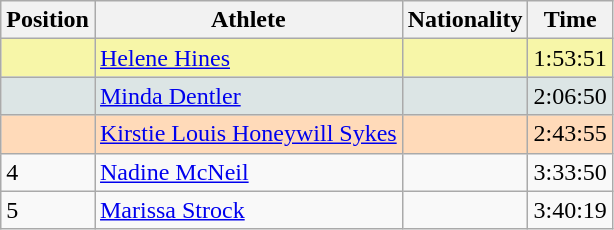<table class="wikitable sortable">
<tr>
<th>Position</th>
<th>Athlete</th>
<th>Nationality</th>
<th>Time</th>
</tr>
<tr bgcolor="#F7F6A8">
<td></td>
<td><a href='#'>Helene Hines</a></td>
<td></td>
<td>1:53:51</td>
</tr>
<tr bgcolor="#DCE5E5">
<td></td>
<td><a href='#'>Minda Dentler</a></td>
<td></td>
<td>2:06:50</td>
</tr>
<tr bgcolor="#FFDAB9">
<td></td>
<td><a href='#'>Kirstie Louis Honeywill Sykes</a></td>
<td></td>
<td>2:43:55</td>
</tr>
<tr>
<td>4</td>
<td><a href='#'>Nadine McNeil</a></td>
<td></td>
<td>3:33:50</td>
</tr>
<tr>
<td>5</td>
<td><a href='#'>Marissa Strock</a></td>
<td></td>
<td>3:40:19</td>
</tr>
</table>
